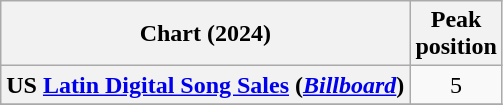<table class="wikitable sortable plainrowheaders" style="text-align:center">
<tr>
<th scope="col">Chart (2024)</th>
<th scope="col">Peak<br> position</th>
</tr>
<tr>
<th scope="row">US <a href='#'>Latin Digital Song Sales</a> (<em><a href='#'>Billboard</a></em>)</th>
<td>5</td>
</tr>
<tr>
</tr>
</table>
